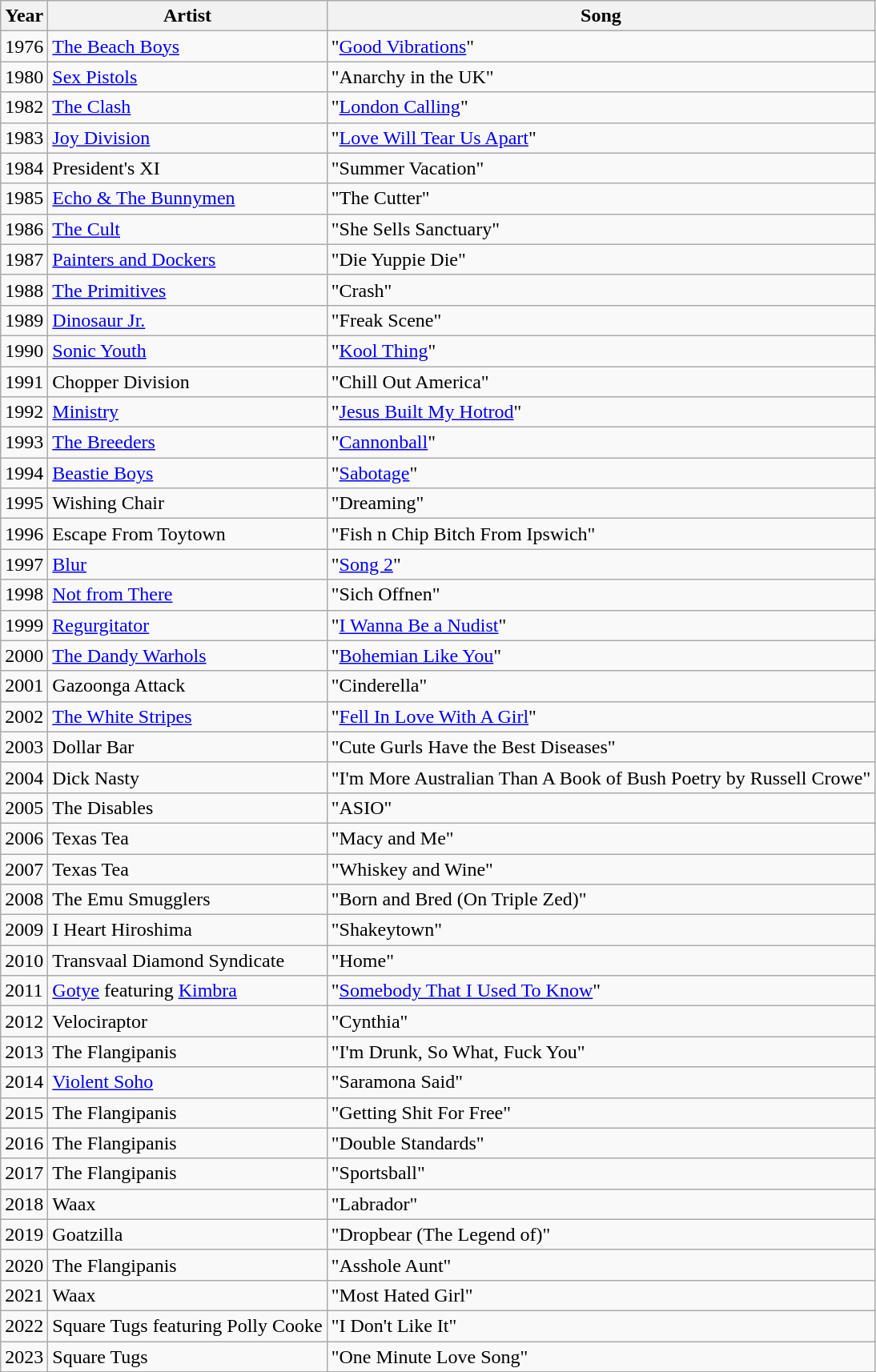<table class="wikitable sortable">
<tr>
<th>Year</th>
<th>Artist</th>
<th>Song</th>
</tr>
<tr>
<td>1976</td>
<td><a href='#'>The Beach Boys</a></td>
<td>"<a href='#'>Good Vibrations</a>"</td>
</tr>
<tr>
<td>1980</td>
<td><a href='#'>Sex Pistols</a></td>
<td>"Anarchy in the UK"</td>
</tr>
<tr>
<td>1982</td>
<td><a href='#'>The Clash</a></td>
<td>"<a href='#'>London Calling</a>"</td>
</tr>
<tr>
<td>1983</td>
<td><a href='#'>Joy Division</a></td>
<td>"<a href='#'>Love Will Tear Us Apart</a>"</td>
</tr>
<tr>
<td>1984</td>
<td>President's XI</td>
<td>"Summer Vacation"</td>
</tr>
<tr>
<td>1985</td>
<td><a href='#'>Echo & The Bunnymen</a></td>
<td>"The Cutter"</td>
</tr>
<tr>
<td>1986</td>
<td><a href='#'>The Cult</a></td>
<td>"She Sells Sanctuary"</td>
</tr>
<tr>
<td>1987</td>
<td><a href='#'>Painters and Dockers</a></td>
<td>"Die Yuppie Die"</td>
</tr>
<tr>
<td>1988</td>
<td><a href='#'>The Primitives</a></td>
<td>"Crash"</td>
</tr>
<tr>
<td>1989</td>
<td><a href='#'>Dinosaur Jr.</a></td>
<td>"Freak Scene"</td>
</tr>
<tr>
<td>1990</td>
<td><a href='#'>Sonic Youth</a></td>
<td>"<a href='#'>Kool Thing</a>"</td>
</tr>
<tr>
<td>1991</td>
<td>Chopper Division</td>
<td>"Chill Out America"</td>
</tr>
<tr>
<td>1992</td>
<td><a href='#'>Ministry</a></td>
<td>"<a href='#'>Jesus Built My Hotrod</a>"</td>
</tr>
<tr>
<td>1993</td>
<td><a href='#'>The Breeders</a></td>
<td>"<a href='#'>Cannonball</a>"</td>
</tr>
<tr>
<td>1994</td>
<td><a href='#'>Beastie Boys</a></td>
<td>"<a href='#'>Sabotage</a>"</td>
</tr>
<tr>
<td>1995</td>
<td>Wishing Chair</td>
<td>"Dreaming"</td>
</tr>
<tr>
<td>1996</td>
<td>Escape From Toytown</td>
<td>"Fish n Chip Bitch From Ipswich"</td>
</tr>
<tr>
<td>1997</td>
<td><a href='#'>Blur</a></td>
<td>"<a href='#'>Song 2</a>"</td>
</tr>
<tr>
<td>1998</td>
<td><a href='#'>Not from There</a></td>
<td>"Sich Offnen"</td>
</tr>
<tr>
<td>1999</td>
<td><a href='#'>Regurgitator</a></td>
<td>"<a href='#'>I Wanna Be a Nudist</a>"</td>
</tr>
<tr>
<td>2000</td>
<td><a href='#'>The Dandy Warhols</a></td>
<td>"<a href='#'>Bohemian Like You</a>"</td>
</tr>
<tr>
<td>2001</td>
<td>Gazoonga Attack</td>
<td>"Cinderella"</td>
</tr>
<tr>
<td>2002</td>
<td><a href='#'>The White Stripes</a></td>
<td>"<a href='#'>Fell In Love With A Girl</a>"</td>
</tr>
<tr>
<td>2003</td>
<td>Dollar Bar</td>
<td>"Cute Gurls Have the Best Diseases"</td>
</tr>
<tr>
<td>2004</td>
<td>Dick Nasty</td>
<td>"I'm More Australian Than A Book of Bush Poetry by Russell Crowe"</td>
</tr>
<tr>
<td>2005</td>
<td>The Disables</td>
<td>"ASIO"</td>
</tr>
<tr>
<td>2006</td>
<td>Texas Tea</td>
<td>"Macy and Me"</td>
</tr>
<tr>
<td>2007</td>
<td>Texas Tea</td>
<td>"Whiskey and Wine"</td>
</tr>
<tr>
<td>2008</td>
<td>The Emu Smugglers</td>
<td>"Born and Bred (On Triple Zed)"</td>
</tr>
<tr>
<td>2009</td>
<td>I Heart Hiroshima</td>
<td>"Shakeytown"</td>
</tr>
<tr>
<td>2010</td>
<td>Transvaal Diamond Syndicate</td>
<td>"Home"</td>
</tr>
<tr>
<td>2011</td>
<td><a href='#'>Gotye</a> featuring <a href='#'>Kimbra</a></td>
<td>"<a href='#'>Somebody That I Used To Know</a>"</td>
</tr>
<tr>
<td>2012</td>
<td>Velociraptor</td>
<td>"Cynthia"</td>
</tr>
<tr>
<td>2013</td>
<td>The Flangipanis</td>
<td>"I'm Drunk, So What, Fuck You"</td>
</tr>
<tr>
<td>2014</td>
<td><a href='#'>Violent Soho</a></td>
<td>"Saramona Said"</td>
</tr>
<tr>
<td>2015</td>
<td>The Flangipanis</td>
<td>"Getting Shit For Free"</td>
</tr>
<tr>
<td>2016</td>
<td>The Flangipanis</td>
<td>"Double Standards"</td>
</tr>
<tr>
<td>2017</td>
<td>The Flangipanis</td>
<td>"Sportsball"</td>
</tr>
<tr>
<td>2018</td>
<td>Waax</td>
<td>"Labrador"</td>
</tr>
<tr>
<td>2019</td>
<td>Goatzilla</td>
<td>"Dropbear (The Legend of)"</td>
</tr>
<tr>
<td>2020</td>
<td>The Flangipanis</td>
<td>"Asshole Aunt"</td>
</tr>
<tr>
<td>2021</td>
<td>Waax</td>
<td>"Most Hated Girl"</td>
</tr>
<tr>
<td>2022</td>
<td>Square Tugs featuring Polly Cooke</td>
<td>"I Don't Like It"</td>
</tr>
<tr>
<td>2023</td>
<td>Square Tugs</td>
<td>"One Minute Love Song"</td>
</tr>
</table>
